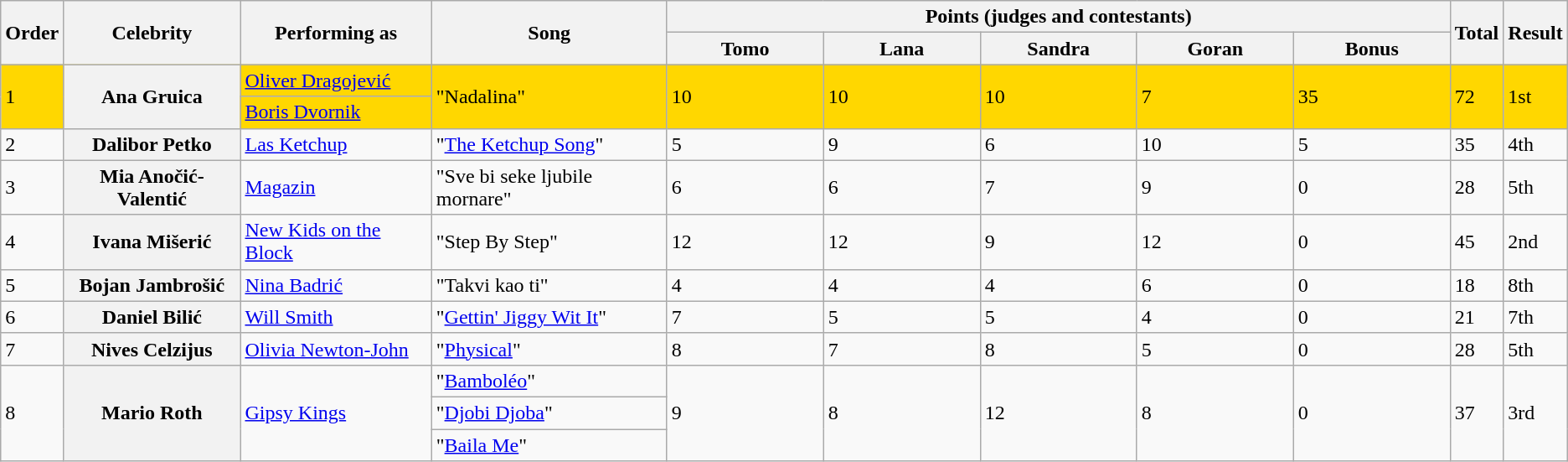<table class=wikitable>
<tr>
<th rowspan="2">Order</th>
<th rowspan="2">Celebrity</th>
<th rowspan="2">Performing as</th>
<th rowspan="2">Song</th>
<th colspan="5" style="width:50%;">Points (judges and contestants)</th>
<th rowspan="2">Total</th>
<th rowspan="2">Result</th>
</tr>
<tr>
<th style="width:10%;">Tomo</th>
<th style="width:10%;">Lana</th>
<th style="width:10%;">Sandra</th>
<th style="width:10%;">Goran</th>
<th style="width:10%;">Bonus</th>
</tr>
<tr bgcolor="gold">
<td rowspan="2">1</td>
<th scope="row" rowspan="2">Ana Gruica</th>
<td><a href='#'>Oliver Dragojević</a></td>
<td rowspan="2">"Nadalina"</td>
<td rowspan="2">10</td>
<td rowspan="2">10</td>
<td rowspan="2">10</td>
<td rowspan="2">7</td>
<td rowspan="2">35</td>
<td rowspan="2">72</td>
<td rowspan="2">1st</td>
</tr>
<tr>
<td bgcolor="gold"><a href='#'>Boris Dvornik</a></td>
</tr>
<tr>
<td>2</td>
<th scope="row">Dalibor Petko</th>
<td><a href='#'>Las Ketchup</a></td>
<td>"<a href='#'>The Ketchup Song</a>"</td>
<td>5</td>
<td>9</td>
<td>6</td>
<td>10</td>
<td>5</td>
<td>35</td>
<td>4th</td>
</tr>
<tr>
<td>3</td>
<th scope="row">Mia Anočić-Valentić</th>
<td><a href='#'>Magazin</a></td>
<td>"Sve bi seke ljubile mornare"</td>
<td>6</td>
<td>6</td>
<td>7</td>
<td>9</td>
<td>0</td>
<td>28</td>
<td>5th</td>
</tr>
<tr>
<td>4</td>
<th scope="row">Ivana Mišerić</th>
<td><a href='#'>New Kids on the Block</a></td>
<td>"Step By Step"</td>
<td>12</td>
<td>12</td>
<td>9</td>
<td>12</td>
<td>0</td>
<td>45</td>
<td>2nd</td>
</tr>
<tr>
<td>5</td>
<th scope="row">Bojan Jambrošić</th>
<td><a href='#'>Nina Badrić</a></td>
<td>"Takvi kao ti"</td>
<td>4</td>
<td>4</td>
<td>4</td>
<td>6</td>
<td>0</td>
<td>18</td>
<td>8th</td>
</tr>
<tr>
<td>6</td>
<th scope="row">Daniel Bilić</th>
<td><a href='#'>Will Smith</a></td>
<td>"<a href='#'>Gettin' Jiggy Wit It</a>"</td>
<td>7</td>
<td>5</td>
<td>5</td>
<td>4</td>
<td>0</td>
<td>21</td>
<td>7th</td>
</tr>
<tr>
<td>7</td>
<th scope="row">Nives Celzijus</th>
<td><a href='#'>Olivia Newton-John</a></td>
<td>"<a href='#'>Physical</a>"</td>
<td>8</td>
<td>7</td>
<td>8</td>
<td>5</td>
<td>0</td>
<td>28</td>
<td>5th</td>
</tr>
<tr>
<td rowspan="3">8</td>
<th scope="row" rowspan="3">Mario Roth</th>
<td rowspan="3"><a href='#'>Gipsy Kings</a></td>
<td>"<a href='#'>Bamboléo</a>"</td>
<td rowspan="3">9</td>
<td rowspan="3">8</td>
<td rowspan="3">12</td>
<td rowspan="3">8</td>
<td rowspan="3">0</td>
<td rowspan="3">37</td>
<td rowspan="3">3rd</td>
</tr>
<tr>
<td>"<a href='#'>Djobi Djoba</a>"</td>
</tr>
<tr>
<td>"<a href='#'>Baila Me</a>"</td>
</tr>
</table>
